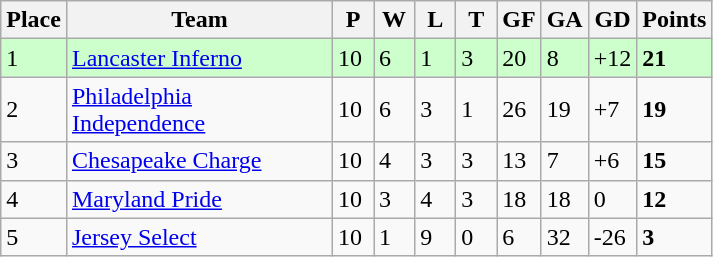<table class="wikitable">
<tr>
<th>Place</th>
<th width="170">Team</th>
<th width="20">P</th>
<th width="20">W</th>
<th width="20">L</th>
<th width="20">T</th>
<th width="20">GF</th>
<th width="20">GA</th>
<th width="25">GD</th>
<th>Points</th>
</tr>
<tr bgcolor=#ccffcc>
<td>1</td>
<td><a href='#'>Lancaster Inferno</a></td>
<td>10</td>
<td>6</td>
<td>1</td>
<td>3</td>
<td>20</td>
<td>8</td>
<td>+12</td>
<td><strong>21</strong></td>
</tr>
<tr>
<td>2</td>
<td><a href='#'>Philadelphia Independence</a></td>
<td>10</td>
<td>6</td>
<td>3</td>
<td>1</td>
<td>26</td>
<td>19</td>
<td>+7</td>
<td><strong>19</strong></td>
</tr>
<tr>
<td>3</td>
<td><a href='#'>Chesapeake Charge</a></td>
<td>10</td>
<td>4</td>
<td>3</td>
<td>3</td>
<td>13</td>
<td>7</td>
<td>+6</td>
<td><strong>15</strong></td>
</tr>
<tr>
<td>4</td>
<td><a href='#'>Maryland Pride</a></td>
<td>10</td>
<td>3</td>
<td>4</td>
<td>3</td>
<td>18</td>
<td>18</td>
<td>0</td>
<td><strong>12</strong></td>
</tr>
<tr>
<td>5</td>
<td><a href='#'>Jersey Select</a></td>
<td>10</td>
<td>1</td>
<td>9</td>
<td>0</td>
<td>6</td>
<td>32</td>
<td>-26</td>
<td><strong>3</strong></td>
</tr>
</table>
